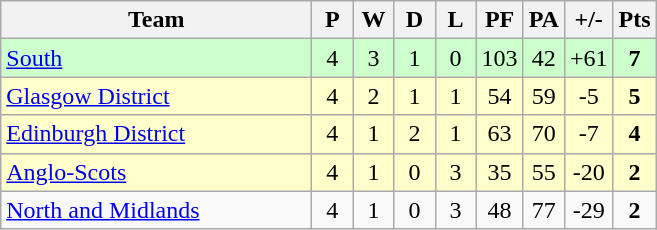<table class="wikitable" style="text-align: center;">
<tr>
<th width="200">Team</th>
<th width="20">P</th>
<th width="20">W</th>
<th width="20">D</th>
<th width="20">L</th>
<th width="20">PF</th>
<th width="20">PA</th>
<th width="25">+/-</th>
<th width="20">Pts</th>
</tr>
<tr bgcolor="#ccffcc">
<td align="left"><a href='#'>South</a></td>
<td>4</td>
<td>3</td>
<td>1</td>
<td>0</td>
<td>103</td>
<td>42</td>
<td>+61</td>
<td><strong>7</strong></td>
</tr>
<tr bgcolor="#ffffcc">
<td align="left"><a href='#'>Glasgow District</a></td>
<td>4</td>
<td>2</td>
<td>1</td>
<td>1</td>
<td>54</td>
<td>59</td>
<td>-5</td>
<td><strong>5</strong></td>
</tr>
<tr bgcolor="#ffffcc">
<td align="left"><a href='#'>Edinburgh District</a></td>
<td>4</td>
<td>1</td>
<td>2</td>
<td>1</td>
<td>63</td>
<td>70</td>
<td>-7</td>
<td><strong>4</strong></td>
</tr>
<tr bgcolor="#ffffcc">
<td align="left"><a href='#'>Anglo-Scots</a></td>
<td>4</td>
<td>1</td>
<td>0</td>
<td>3</td>
<td>35</td>
<td>55</td>
<td>-20</td>
<td><strong>2</strong></td>
</tr>
<tr>
<td align="left"><a href='#'>North and Midlands</a></td>
<td>4</td>
<td>1</td>
<td>0</td>
<td>3</td>
<td>48</td>
<td>77</td>
<td>-29</td>
<td><strong>2</strong></td>
</tr>
</table>
